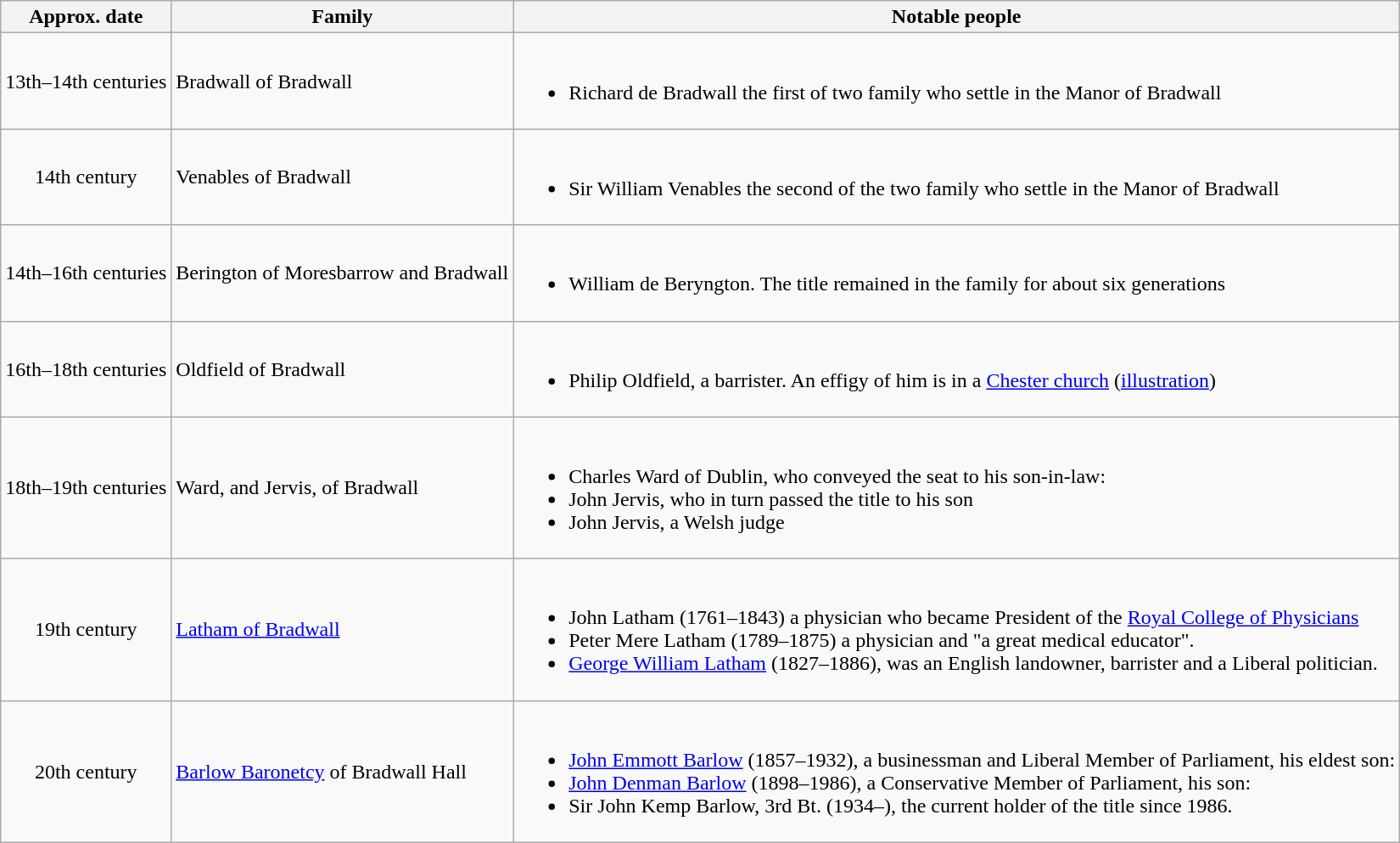<table class="wikitable">
<tr>
<th>Approx. date</th>
<th>Family</th>
<th>Notable people</th>
</tr>
<tr>
<td style="text-align: center;">13th–14th centuries</td>
<td>Bradwall of Bradwall</td>
<td><br><ul><li>Richard de Bradwall the first of two family who settle in the Manor of Bradwall</li></ul></td>
</tr>
<tr>
<td style="text-align: center;">14th century</td>
<td>Venables of Bradwall</td>
<td><br><ul><li>Sir William Venables the second of the two family who settle in the Manor of Bradwall</li></ul></td>
</tr>
<tr>
<td style="text-align: center;">14th–16th centuries</td>
<td>Berington of Moresbarrow and Bradwall</td>
<td><br><ul><li>William de Beryngton. The title remained in the family for about six generations</li></ul></td>
</tr>
<tr>
<td style="text-align: center;">16th–18th centuries</td>
<td>Oldfield of Bradwall</td>
<td><br><ul><li>Philip Oldfield, a barrister. An effigy of him is in a <a href='#'>Chester church</a> (<a href='#'>illustration</a>)</li></ul></td>
</tr>
<tr>
<td style="text-align: center;">18th–19th centuries</td>
<td>Ward, and Jervis, of Bradwall</td>
<td><br><ul><li>Charles Ward of Dublin, who conveyed the seat to his son-in-law:</li><li>John Jervis, who in turn passed the title to his son</li><li>John Jervis, a Welsh judge</li></ul></td>
</tr>
<tr>
<td style="text-align: center;">19th century</td>
<td><a href='#'>Latham of Bradwall</a></td>
<td><br><ul><li>John Latham (1761–1843) a physician who became President of the <a href='#'>Royal College of Physicians</a></li><li>Peter Mere Latham (1789–1875) a physician and "a great medical educator".</li><li><a href='#'>George William Latham</a> (1827–1886), was an English landowner, barrister and a Liberal politician.</li></ul></td>
</tr>
<tr>
<td style="text-align: center;">20th century</td>
<td><a href='#'>Barlow Baronetcy</a> of Bradwall Hall</td>
<td><br><ul><li><a href='#'>John Emmott Barlow</a> (1857–1932), a businessman and Liberal Member of Parliament, his eldest son:</li><li><a href='#'>John Denman Barlow</a> (1898–1986), a Conservative Member of Parliament, his son:</li><li>Sir John Kemp Barlow, 3rd Bt. (1934–), the current holder of the title since 1986.</li></ul></td>
</tr>
</table>
